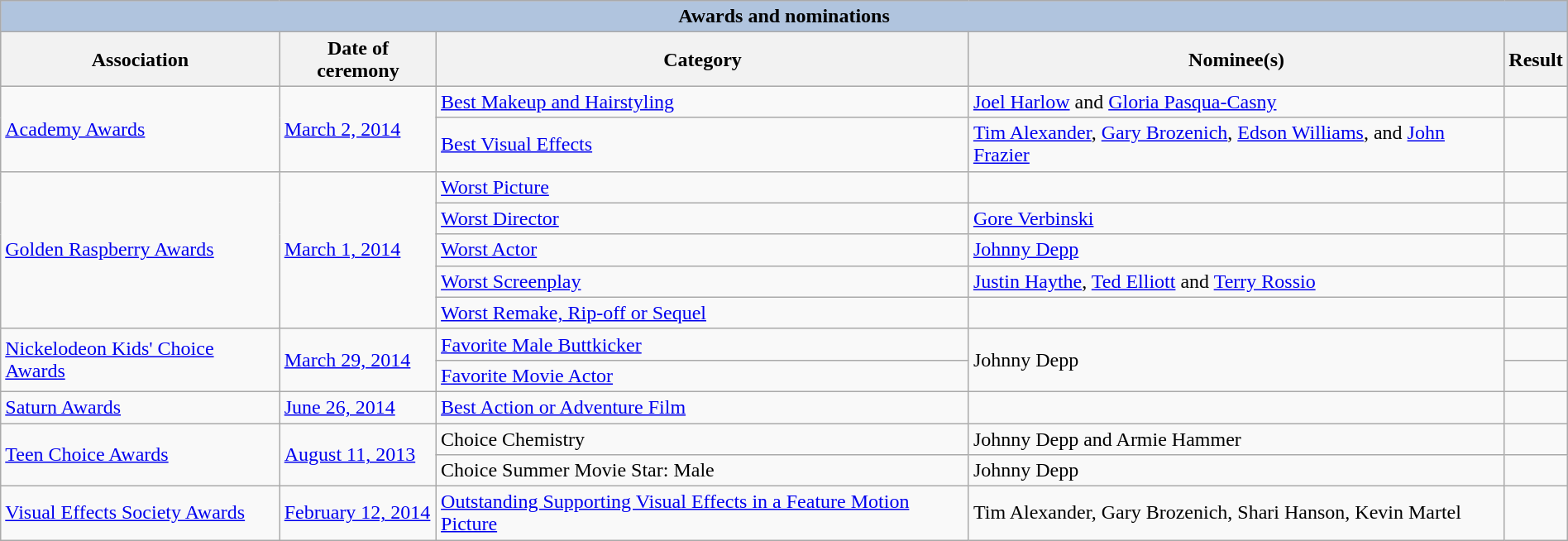<table class="wikitable sortable" style="width:100%;">
<tr style="background:#ccc; text-align:center;">
<th colspan="5" style="background: LightSteelBlue;">Awards and nominations</th>
</tr>
<tr style="background:#ccc; text-align:center;">
<th>Association</th>
<th>Date of ceremony</th>
<th>Category</th>
<th>Nominee(s)</th>
<th>Result</th>
</tr>
<tr>
<td rowspan="2"><a href='#'>Academy Awards</a></td>
<td rowspan="2"><a href='#'>March 2, 2014</a></td>
<td><a href='#'>Best Makeup and Hairstyling</a></td>
<td><a href='#'>Joel Harlow</a> and <a href='#'>Gloria Pasqua-Casny</a></td>
<td></td>
</tr>
<tr>
<td><a href='#'>Best Visual Effects</a></td>
<td><a href='#'>Tim Alexander</a>, <a href='#'>Gary Brozenich</a>, <a href='#'>Edson Williams</a>, and <a href='#'>John Frazier</a></td>
<td></td>
</tr>
<tr>
<td rowspan="5"><a href='#'>Golden Raspberry Awards</a></td>
<td rowspan="5"><a href='#'>March 1, 2014</a></td>
<td><a href='#'>Worst Picture</a></td>
<td></td>
<td></td>
</tr>
<tr>
<td><a href='#'>Worst Director</a></td>
<td><a href='#'>Gore Verbinski</a></td>
<td></td>
</tr>
<tr>
<td><a href='#'>Worst Actor</a></td>
<td><a href='#'>Johnny Depp</a></td>
<td></td>
</tr>
<tr>
<td><a href='#'>Worst Screenplay</a></td>
<td><a href='#'>Justin Haythe</a>, <a href='#'>Ted Elliott</a> and <a href='#'>Terry Rossio</a></td>
<td></td>
</tr>
<tr>
<td><a href='#'>Worst Remake, Rip-off or Sequel</a></td>
<td></td>
<td></td>
</tr>
<tr>
<td rowspan="2"><a href='#'>Nickelodeon Kids' Choice Awards</a></td>
<td rowspan="2"><a href='#'>March 29, 2014</a></td>
<td><a href='#'>Favorite Male Buttkicker</a></td>
<td rowspan="2">Johnny Depp</td>
<td></td>
</tr>
<tr>
<td><a href='#'>Favorite Movie Actor</a></td>
<td></td>
</tr>
<tr>
<td><a href='#'>Saturn Awards</a></td>
<td><a href='#'>June 26, 2014</a></td>
<td><a href='#'>Best Action or Adventure Film</a></td>
<td></td>
<td></td>
</tr>
<tr>
<td rowspan="2"><a href='#'>Teen Choice Awards</a></td>
<td rowspan="2"><a href='#'>August 11, 2013</a></td>
<td>Choice Chemistry</td>
<td>Johnny Depp and Armie Hammer</td>
<td></td>
</tr>
<tr>
<td>Choice Summer Movie Star: Male</td>
<td>Johnny Depp</td>
<td></td>
</tr>
<tr>
<td><a href='#'>Visual Effects Society Awards</a></td>
<td><a href='#'>February 12, 2014</a></td>
<td><a href='#'>Outstanding Supporting Visual Effects in a Feature Motion Picture</a></td>
<td>Tim Alexander, Gary Brozenich, Shari Hanson, Kevin Martel</td>
<td></td>
</tr>
</table>
